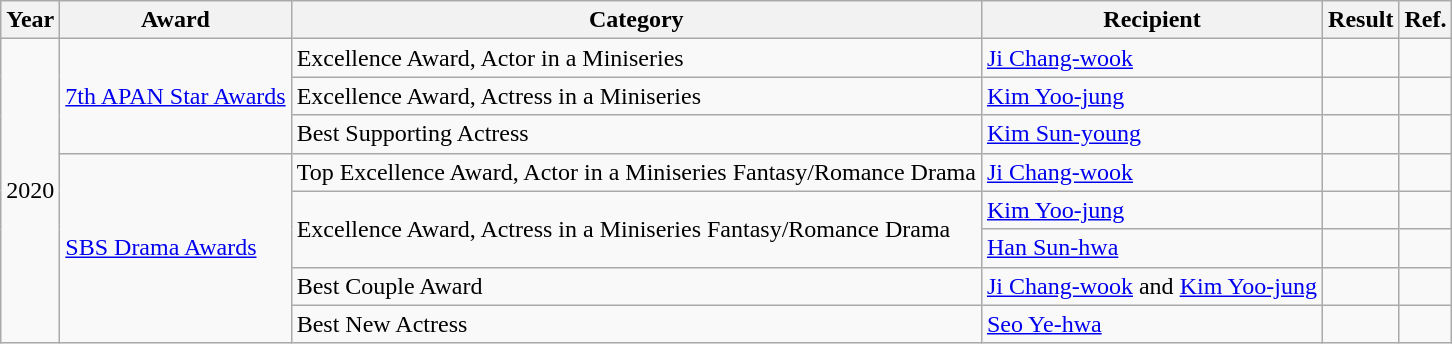<table class="wikitable">
<tr>
<th>Year</th>
<th>Award</th>
<th>Category</th>
<th>Recipient</th>
<th>Result</th>
<th>Ref.</th>
</tr>
<tr>
<td rowspan="8">2020</td>
<td rowspan="3"><a href='#'>7th APAN Star Awards</a></td>
<td>Excellence Award, Actor in a Miniseries</td>
<td><a href='#'>Ji Chang-wook</a></td>
<td></td>
<td></td>
</tr>
<tr>
<td>Excellence Award, Actress in a Miniseries</td>
<td><a href='#'>Kim Yoo-jung</a></td>
<td></td>
<td></td>
</tr>
<tr>
<td>Best Supporting Actress</td>
<td><a href='#'>Kim Sun-young</a></td>
<td></td>
<td></td>
</tr>
<tr>
<td rowspan="5"><a href='#'>SBS Drama Awards</a></td>
<td>Top Excellence Award, Actor in a Miniseries Fantasy/Romance Drama</td>
<td><a href='#'>Ji Chang-wook</a></td>
<td></td>
<td></td>
</tr>
<tr>
<td rowspan="2">Excellence Award, Actress in a Miniseries Fantasy/Romance Drama</td>
<td><a href='#'>Kim Yoo-jung</a></td>
<td></td>
<td></td>
</tr>
<tr>
<td><a href='#'>Han Sun-hwa</a></td>
<td></td>
<td></td>
</tr>
<tr>
<td>Best Couple Award</td>
<td><a href='#'>Ji Chang-wook</a> and <a href='#'>Kim Yoo-jung</a></td>
<td></td>
<td></td>
</tr>
<tr>
<td>Best New Actress</td>
<td><a href='#'>Seo Ye-hwa</a></td>
<td></td>
<td></td>
</tr>
</table>
